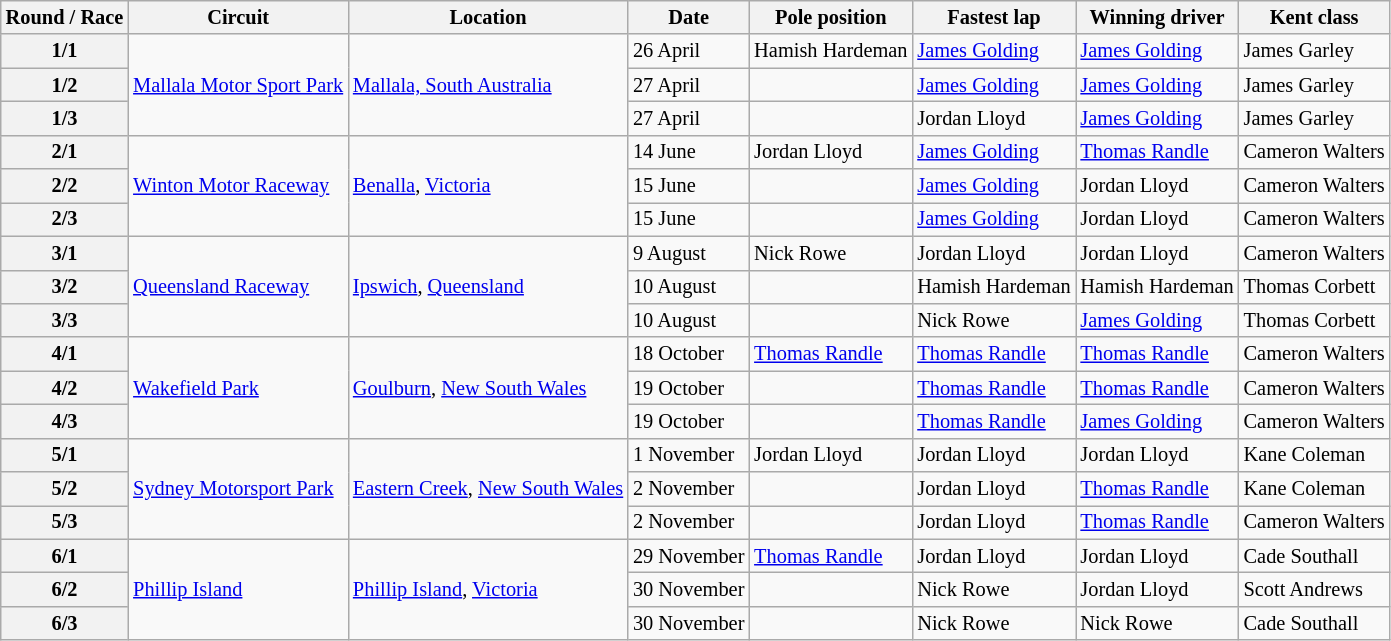<table class="wikitable" border="1" style="font-size: 85%;">
<tr>
<th>Round / Race</th>
<th>Circuit</th>
<th>Location</th>
<th>Date</th>
<th>Pole position</th>
<th>Fastest lap</th>
<th>Winning driver</th>
<th>Kent class</th>
</tr>
<tr>
<th>1/1</th>
<td rowspan=3><a href='#'>Mallala Motor Sport Park</a></td>
<td rowspan=3><a href='#'>Mallala, South Australia</a></td>
<td>26 April</td>
<td>Hamish Hardeman</td>
<td><a href='#'>James Golding</a></td>
<td><a href='#'>James Golding</a></td>
<td>James Garley</td>
</tr>
<tr>
<th>1/2</th>
<td>27 April</td>
<td></td>
<td><a href='#'>James Golding</a></td>
<td><a href='#'>James Golding</a></td>
<td>James Garley</td>
</tr>
<tr>
<th>1/3</th>
<td>27 April</td>
<td></td>
<td>Jordan Lloyd</td>
<td><a href='#'>James Golding</a></td>
<td>James Garley</td>
</tr>
<tr>
<th>2/1</th>
<td rowspan=3><a href='#'>Winton Motor Raceway</a></td>
<td rowspan=3><a href='#'>Benalla</a>, <a href='#'>Victoria</a></td>
<td>14 June</td>
<td>Jordan Lloyd</td>
<td><a href='#'>James Golding</a></td>
<td><a href='#'>Thomas Randle</a></td>
<td>Cameron Walters</td>
</tr>
<tr>
<th>2/2</th>
<td>15 June</td>
<td></td>
<td><a href='#'>James Golding</a></td>
<td>Jordan Lloyd</td>
<td>Cameron Walters</td>
</tr>
<tr>
<th>2/3</th>
<td>15 June</td>
<td></td>
<td><a href='#'>James Golding</a></td>
<td>Jordan Lloyd</td>
<td>Cameron Walters</td>
</tr>
<tr>
<th>3/1</th>
<td rowspan=3><a href='#'>Queensland Raceway</a></td>
<td rowspan=3><a href='#'>Ipswich</a>, <a href='#'>Queensland</a></td>
<td>9 August</td>
<td>Nick Rowe</td>
<td>Jordan Lloyd</td>
<td>Jordan Lloyd</td>
<td>Cameron Walters</td>
</tr>
<tr>
<th>3/2</th>
<td>10 August</td>
<td></td>
<td>Hamish Hardeman</td>
<td>Hamish Hardeman</td>
<td>Thomas Corbett</td>
</tr>
<tr>
<th>3/3</th>
<td>10 August</td>
<td></td>
<td>Nick Rowe</td>
<td><a href='#'>James Golding</a></td>
<td>Thomas Corbett</td>
</tr>
<tr>
<th>4/1</th>
<td rowspan=3><a href='#'>Wakefield Park</a></td>
<td rowspan=3><a href='#'>Goulburn</a>, <a href='#'>New South Wales</a></td>
<td>18 October</td>
<td><a href='#'>Thomas Randle</a></td>
<td><a href='#'>Thomas Randle</a></td>
<td><a href='#'>Thomas Randle</a></td>
<td>Cameron Walters</td>
</tr>
<tr>
<th>4/2</th>
<td>19 October</td>
<td></td>
<td><a href='#'>Thomas Randle</a></td>
<td><a href='#'>Thomas Randle</a></td>
<td>Cameron Walters</td>
</tr>
<tr>
<th>4/3</th>
<td>19 October</td>
<td></td>
<td><a href='#'>Thomas Randle</a></td>
<td><a href='#'>James Golding</a></td>
<td>Cameron Walters</td>
</tr>
<tr>
<th>5/1</th>
<td rowspan=3><a href='#'>Sydney Motorsport Park</a></td>
<td rowspan=3><a href='#'>Eastern Creek</a>, <a href='#'>New South Wales</a></td>
<td>1 November</td>
<td>Jordan Lloyd</td>
<td>Jordan Lloyd</td>
<td>Jordan Lloyd</td>
<td>Kane Coleman</td>
</tr>
<tr>
<th>5/2</th>
<td>2 November</td>
<td></td>
<td>Jordan Lloyd</td>
<td><a href='#'>Thomas Randle</a></td>
<td>Kane Coleman</td>
</tr>
<tr>
<th>5/3</th>
<td>2 November</td>
<td></td>
<td>Jordan Lloyd</td>
<td><a href='#'>Thomas Randle</a></td>
<td>Cameron Walters</td>
</tr>
<tr>
<th>6/1</th>
<td rowspan=3><a href='#'>Phillip Island</a></td>
<td rowspan=3><a href='#'>Phillip Island</a>, <a href='#'>Victoria</a></td>
<td>29 November</td>
<td><a href='#'>Thomas Randle</a></td>
<td>Jordan Lloyd</td>
<td>Jordan Lloyd</td>
<td>Cade Southall</td>
</tr>
<tr>
<th>6/2</th>
<td>30 November</td>
<td></td>
<td>Nick Rowe</td>
<td>Jordan Lloyd</td>
<td>Scott Andrews</td>
</tr>
<tr>
<th>6/3</th>
<td>30 November</td>
<td></td>
<td>Nick Rowe</td>
<td>Nick Rowe</td>
<td>Cade Southall</td>
</tr>
</table>
